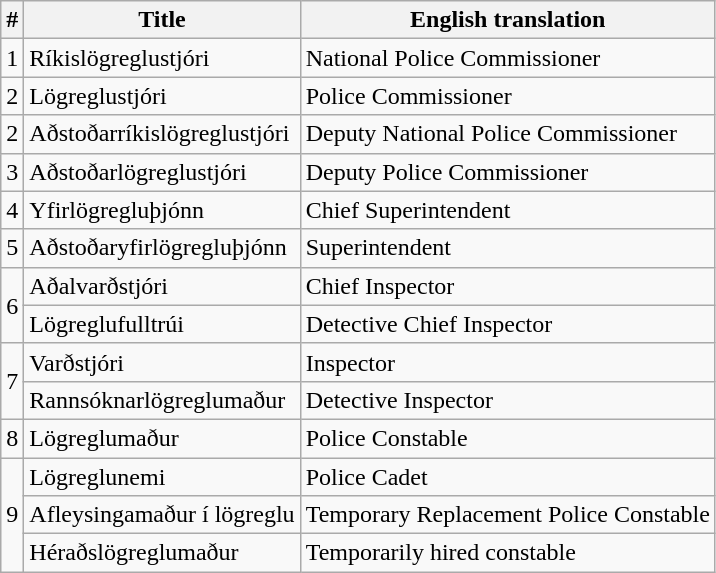<table class="wikitable">
<tr>
<th>#</th>
<th>Title</th>
<th>English translation</th>
</tr>
<tr>
<td style="text-align: right;">1</td>
<td>Ríkislögreglustjóri</td>
<td>National Police Commissioner</td>
</tr>
<tr>
<td style="text-align: right;">2</td>
<td>Lögreglustjóri</td>
<td>Police Commissioner</td>
</tr>
<tr>
<td style="text-align: right;">2</td>
<td>Aðstoðarríkislögreglustjóri</td>
<td>Deputy National Police Commissioner</td>
</tr>
<tr>
<td style="text-align: right;">3</td>
<td>Aðstoðarlögreglustjóri</td>
<td>Deputy Police Commissioner</td>
</tr>
<tr>
<td style="text-align: right;">4</td>
<td>Yfirlögregluþjónn</td>
<td>Chief Superintendent</td>
</tr>
<tr>
<td style="text-align: right;">5</td>
<td>Aðstoðaryfirlögregluþjónn</td>
<td>Superintendent</td>
</tr>
<tr>
<td rowspan="2" style="text-align: right;">6</td>
<td>Aðalvarðstjóri</td>
<td>Chief Inspector</td>
</tr>
<tr>
<td>Lögreglufulltrúi</td>
<td>Detective Chief Inspector</td>
</tr>
<tr>
<td rowspan="2" style="text-align: right;">7</td>
<td>Varðstjóri</td>
<td>Inspector</td>
</tr>
<tr>
<td>Rannsóknarlögreglumaður</td>
<td>Detective Inspector</td>
</tr>
<tr>
<td style="text-align: right;">8</td>
<td>Lögreglumaður</td>
<td>Police Constable</td>
</tr>
<tr>
<td rowspan="3" style="text-align: right;">9</td>
<td>Lögreglunemi</td>
<td>Police Cadet</td>
</tr>
<tr>
<td>Afleysingamaður í lögreglu</td>
<td>Temporary Replacement Police Constable</td>
</tr>
<tr>
<td>Héraðslögreglumaður</td>
<td>Temporarily hired constable</td>
</tr>
</table>
